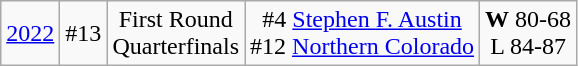<table class="wikitable">
<tr align="center">
<td><a href='#'>2022</a></td>
<td>#13</td>
<td>First Round<br> Quarterfinals</td>
<td>#4 <a href='#'>Stephen F. Austin</a><br> #12 <a href='#'>Northern Colorado</a></td>
<td><strong>W</strong> 80-68<br> L 84-87</td>
</tr>
</table>
